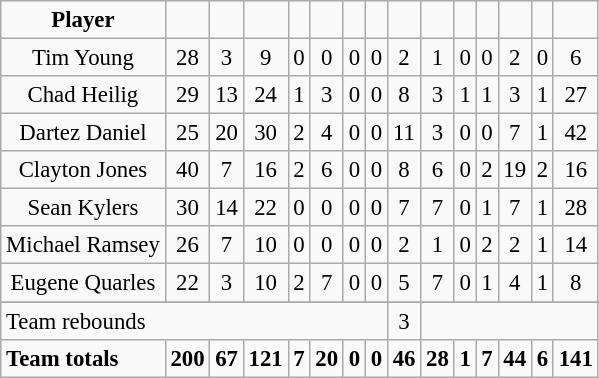<table class="wikitable sortable" style="text-align: center; font-size:95%">
<tr>
<td><strong>Player</strong></td>
<td><strong></strong></td>
<td><strong></strong></td>
<td><strong></strong></td>
<td><strong></strong></td>
<td><strong></strong></td>
<td><strong></strong></td>
<td><strong></strong></td>
<td><strong></strong></td>
<td><strong></strong></td>
<td><strong></strong></td>
<td><strong></strong></td>
<td><strong></strong></td>
<td><strong></strong></td>
<td><strong></strong></td>
</tr>
<tr>
<td>Tim Young</td>
<td>28</td>
<td>3</td>
<td>9</td>
<td>0</td>
<td>0</td>
<td>0</td>
<td>0</td>
<td>2</td>
<td>1</td>
<td>0</td>
<td>0</td>
<td>2</td>
<td>0</td>
<td>6</td>
</tr>
<tr>
<td>Chad Heilig</td>
<td>29</td>
<td>13</td>
<td>24</td>
<td>1</td>
<td>3</td>
<td>0</td>
<td>0</td>
<td>8</td>
<td>3</td>
<td>1</td>
<td>1</td>
<td>3</td>
<td>1</td>
<td>27</td>
</tr>
<tr>
<td>Dartez Daniel</td>
<td>25</td>
<td>20</td>
<td>30</td>
<td>2</td>
<td>4</td>
<td>0</td>
<td>0</td>
<td>11</td>
<td>3</td>
<td>0</td>
<td>0</td>
<td>7</td>
<td>1</td>
<td>42</td>
</tr>
<tr>
<td>Clayton Jones</td>
<td>40</td>
<td>7</td>
<td>16</td>
<td>2</td>
<td>6</td>
<td>0</td>
<td>0</td>
<td>8</td>
<td>6</td>
<td>0</td>
<td>2</td>
<td>19</td>
<td>2</td>
<td>16</td>
</tr>
<tr>
<td>Sean Kylers</td>
<td>30</td>
<td>14</td>
<td>22</td>
<td>0</td>
<td>0</td>
<td>0</td>
<td>0</td>
<td>7</td>
<td>7</td>
<td>0</td>
<td>1</td>
<td>7</td>
<td>1</td>
<td>28</td>
</tr>
<tr>
<td>Michael Ramsey</td>
<td>26</td>
<td>7</td>
<td>10</td>
<td>0</td>
<td>0</td>
<td>0</td>
<td>0</td>
<td>2</td>
<td>1</td>
<td>0</td>
<td>2</td>
<td>2</td>
<td>1</td>
<td>14</td>
</tr>
<tr>
<td>Eugene Quarles</td>
<td>22</td>
<td>3</td>
<td>10</td>
<td>2</td>
<td>7</td>
<td>0</td>
<td>0</td>
<td>5</td>
<td>7</td>
<td>0</td>
<td>1</td>
<td>4</td>
<td>1</td>
<td>8</td>
</tr>
<tr>
</tr>
<tr class="sortbottom">
<td style="text-align:left;" colspan="8">Team rebounds</td>
<td>3</td>
<td colspan=6></td>
</tr>
<tr class="sortbottom">
<td style="text-align:left;" colspan="1"><strong>Team totals</strong></td>
<td><strong>200</strong></td>
<td><strong>67</strong></td>
<td><strong>121</strong></td>
<td><strong>7</strong></td>
<td><strong>20</strong></td>
<td><strong>0</strong></td>
<td><strong>0</strong></td>
<td><strong>46</strong></td>
<td><strong>28</strong></td>
<td><strong>1</strong></td>
<td><strong>7</strong></td>
<td><strong>44</strong></td>
<td><strong>6</strong></td>
<td><strong>141</strong></td>
</tr>
</table>
